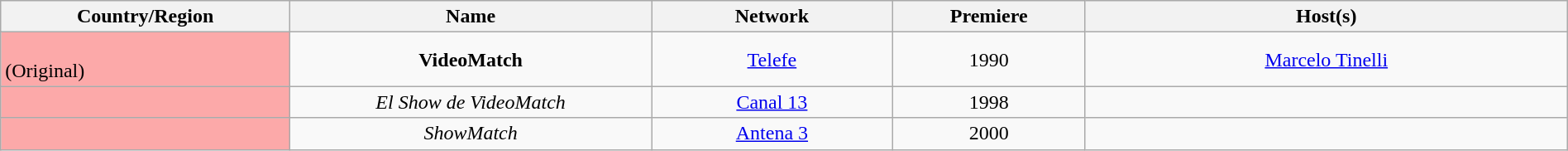<table class="wikitable sortable"  style="text-align:center; line-height:18px; width:100%;">
<tr>
<th scope="col" style="width:12%;">Country/Region</th>
<th scope="col" style="width:15%;">Name</th>
<th scope="col" style="width:10%;">Network</th>
<th scope="col" style="width:08%;">Premiere</th>
<th scope="col" style="width:20%;">Host(s)</th>
</tr>
<tr>
<td style="background:#FCA9A9; text-align:left;"><br>(Original)</td>
<td><strong>VideoMatch</strong></td>
<td><a href='#'>Telefe</a></td>
<td>1990</td>
<td><a href='#'>Marcelo Tinelli</a></td>
</tr>
<tr>
<td style="background:#FCA9A9; text-align:left;"></td>
<td><em>El Show de VideoMatch</em></td>
<td><a href='#'>Canal 13</a></td>
<td>1998</td>
<td></td>
</tr>
<tr>
<td style="background:#FCA9A9; text-align:left;"></td>
<td><em>ShowMatch</em></td>
<td><a href='#'>Antena 3</a></td>
<td>2000</td>
<td></td>
</tr>
</table>
